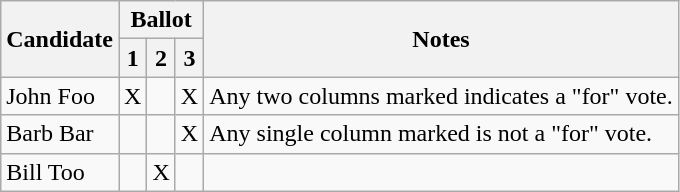<table class="wikitable">
<tr>
<th rowspan=2>Candidate</th>
<th colspan=3>Ballot</th>
<th rowspan=2>Notes</th>
</tr>
<tr>
<th>1</th>
<th>2</th>
<th>3</th>
</tr>
<tr>
<td>John Foo</td>
<td>X</td>
<td></td>
<td>X</td>
<td>Any two columns marked indicates a "for" vote.</td>
</tr>
<tr>
<td>Barb Bar</td>
<td></td>
<td></td>
<td>X</td>
<td>Any single column marked is not a "for" vote.</td>
</tr>
<tr>
<td>Bill Too</td>
<td></td>
<td>X</td>
<td></td>
<td></td>
</tr>
</table>
